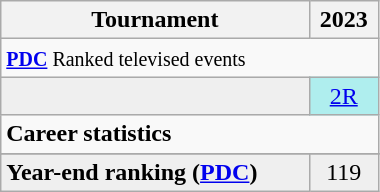<table class="wikitable" style="width:20%; margin:0">
<tr>
<th>Tournament</th>
<th>2023</th>
</tr>
<tr>
<td colspan="2" style="text-align:left"><small><strong><a href='#'>PDC</a> </strong>Ranked televised events</small></td>
</tr>
<tr>
<td style="background:#efefef;"></td>
<td style="text-align:center; background:#afeeee;"><a href='#'>2R</a></td>
</tr>
<tr>
<td colspan="5" style="text-align:left"><strong>Career statistics</strong></td>
</tr>
<tr>
</tr>
<tr style="background:#efefef">
<td style="text-align:left"><strong>Year-end ranking (<a href='#'>PDC</a>)</strong></td>
<td style="text-align:center;">119</td>
</tr>
</table>
